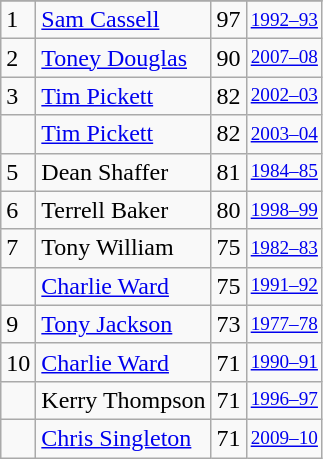<table class="wikitable">
<tr>
</tr>
<tr>
<td>1</td>
<td><a href='#'>Sam Cassell</a></td>
<td>97</td>
<td style="font-size:80%;"><a href='#'>1992–93</a></td>
</tr>
<tr>
<td>2</td>
<td><a href='#'>Toney Douglas</a></td>
<td>90</td>
<td style="font-size:80%;"><a href='#'>2007–08</a></td>
</tr>
<tr>
<td>3</td>
<td><a href='#'>Tim Pickett</a></td>
<td>82</td>
<td style="font-size:80%;"><a href='#'>2002–03</a></td>
</tr>
<tr>
<td></td>
<td><a href='#'>Tim Pickett</a></td>
<td>82</td>
<td style="font-size:80%;"><a href='#'>2003–04</a></td>
</tr>
<tr>
<td>5</td>
<td>Dean Shaffer</td>
<td>81</td>
<td style="font-size:80%;"><a href='#'>1984–85</a></td>
</tr>
<tr>
<td>6</td>
<td>Terrell Baker</td>
<td>80</td>
<td style="font-size:80%;"><a href='#'>1998–99</a></td>
</tr>
<tr>
<td>7</td>
<td>Tony William</td>
<td>75</td>
<td style="font-size:80%;"><a href='#'>1982–83</a></td>
</tr>
<tr>
<td></td>
<td><a href='#'>Charlie Ward</a></td>
<td>75</td>
<td style="font-size:80%;"><a href='#'>1991–92</a></td>
</tr>
<tr>
<td>9</td>
<td><a href='#'>Tony Jackson</a></td>
<td>73</td>
<td style="font-size:80%;"><a href='#'>1977–78</a></td>
</tr>
<tr>
<td>10</td>
<td><a href='#'>Charlie Ward</a></td>
<td>71</td>
<td style="font-size:80%;"><a href='#'>1990–91</a></td>
</tr>
<tr>
<td></td>
<td>Kerry Thompson</td>
<td>71</td>
<td style="font-size:80%;"><a href='#'>1996–97</a></td>
</tr>
<tr>
<td></td>
<td><a href='#'>Chris Singleton</a></td>
<td>71</td>
<td style="font-size:80%;"><a href='#'>2009–10</a></td>
</tr>
</table>
